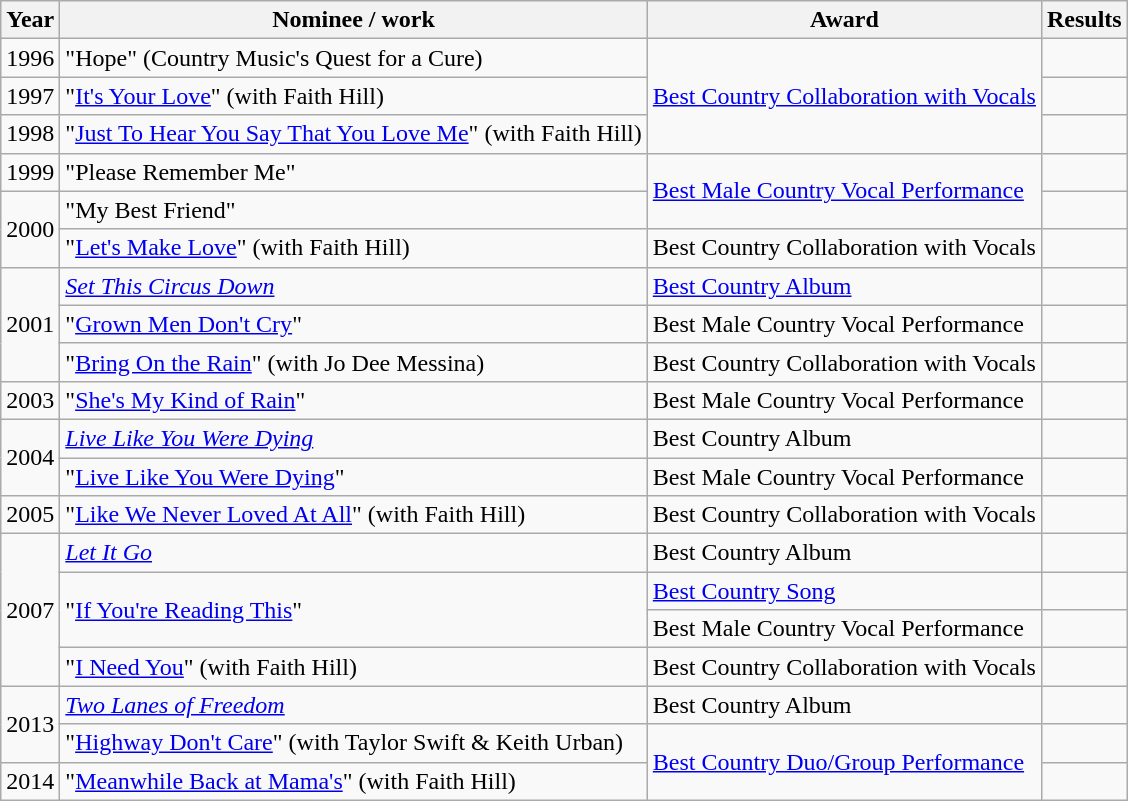<table class="wikitable">
<tr>
<th>Year</th>
<th>Nominee / work</th>
<th>Award</th>
<th>Results</th>
</tr>
<tr>
<td>1996</td>
<td>"Hope" (Country Music's Quest for a Cure)</td>
<td rowspan=3><a href='#'>Best Country Collaboration with Vocals</a></td>
<td></td>
</tr>
<tr>
<td>1997</td>
<td>"<a href='#'>It's Your Love</a>" (with Faith Hill)</td>
<td></td>
</tr>
<tr>
<td>1998</td>
<td>"<a href='#'>Just To Hear You Say That You Love Me</a>" (with Faith Hill)</td>
<td></td>
</tr>
<tr>
<td>1999</td>
<td>"Please Remember Me"</td>
<td rowspan=2><a href='#'>Best Male Country Vocal Performance</a></td>
<td></td>
</tr>
<tr>
<td rowspan=2>2000</td>
<td>"My Best Friend"</td>
<td></td>
</tr>
<tr>
<td>"<a href='#'>Let's Make Love</a>" (with Faith Hill)</td>
<td>Best Country Collaboration with Vocals</td>
<td></td>
</tr>
<tr>
<td rowspan=3>2001</td>
<td><em><a href='#'>Set This Circus Down</a></em></td>
<td><a href='#'>Best Country Album</a></td>
<td></td>
</tr>
<tr>
<td>"<a href='#'>Grown Men Don't Cry</a>"</td>
<td>Best Male Country Vocal Performance</td>
<td></td>
</tr>
<tr>
<td>"<a href='#'>Bring On the Rain</a>" (with Jo Dee Messina)</td>
<td>Best Country Collaboration with Vocals</td>
<td></td>
</tr>
<tr>
<td>2003</td>
<td>"<a href='#'>She's My Kind of Rain</a>"</td>
<td>Best Male Country Vocal Performance</td>
<td></td>
</tr>
<tr>
<td rowspan=2>2004</td>
<td><em><a href='#'>Live Like You Were Dying</a></em></td>
<td>Best Country Album</td>
<td></td>
</tr>
<tr>
<td>"<a href='#'>Live Like You Were Dying</a>"</td>
<td>Best Male Country Vocal Performance</td>
<td></td>
</tr>
<tr>
<td>2005</td>
<td>"<a href='#'>Like We Never Loved At All</a>" (with Faith Hill)</td>
<td>Best Country Collaboration with Vocals</td>
<td></td>
</tr>
<tr>
<td rowspan=4>2007</td>
<td><em><a href='#'>Let It Go</a></em></td>
<td>Best Country Album</td>
<td></td>
</tr>
<tr>
<td rowspan=2>"<a href='#'>If You're Reading This</a>"</td>
<td><a href='#'>Best Country Song</a></td>
<td></td>
</tr>
<tr>
<td>Best Male Country Vocal Performance</td>
<td></td>
</tr>
<tr>
<td>"<a href='#'>I Need You</a>" (with Faith Hill)</td>
<td>Best Country Collaboration with Vocals</td>
<td></td>
</tr>
<tr>
<td rowspan=2>2013</td>
<td><em><a href='#'>Two Lanes of Freedom</a></em></td>
<td>Best Country Album</td>
<td></td>
</tr>
<tr>
<td>"<a href='#'>Highway Don't Care</a>" (with Taylor Swift & Keith Urban)</td>
<td rowspan=2><a href='#'>Best Country Duo/Group Performance</a></td>
<td></td>
</tr>
<tr>
<td>2014</td>
<td>"<a href='#'>Meanwhile Back at Mama's</a>" (with Faith Hill)</td>
<td></td>
</tr>
</table>
